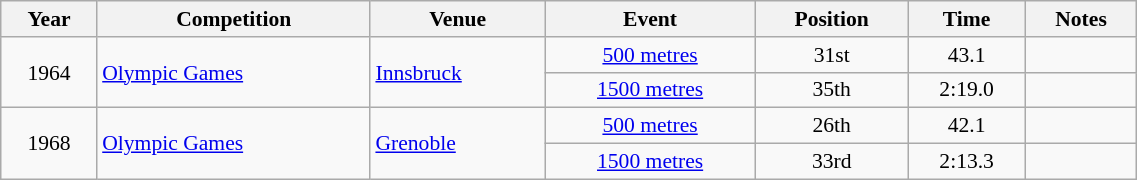<table class="wikitable" width=60% style="font-size:90%; text-align:center;">
<tr>
<th>Year</th>
<th>Competition</th>
<th>Venue</th>
<th>Event</th>
<th>Position</th>
<th>Time</th>
<th>Notes</th>
</tr>
<tr>
<td rowspan=2>1964</td>
<td rowspan=2 align=left><a href='#'>Olympic Games</a></td>
<td rowspan=2 align=left> <a href='#'>Innsbruck</a></td>
<td><a href='#'>500 metres</a></td>
<td>31st</td>
<td>43.1</td>
<td></td>
</tr>
<tr>
<td><a href='#'>1500 metres</a></td>
<td>35th</td>
<td>2:19.0</td>
<td></td>
</tr>
<tr>
<td rowspan=2>1968</td>
<td rowspan=2 align=left><a href='#'>Olympic Games</a></td>
<td rowspan=2 align=left> <a href='#'>Grenoble</a></td>
<td><a href='#'>500 metres</a></td>
<td>26th</td>
<td>42.1</td>
<td></td>
</tr>
<tr>
<td><a href='#'>1500 metres</a></td>
<td>33rd</td>
<td>2:13.3</td>
<td></td>
</tr>
</table>
